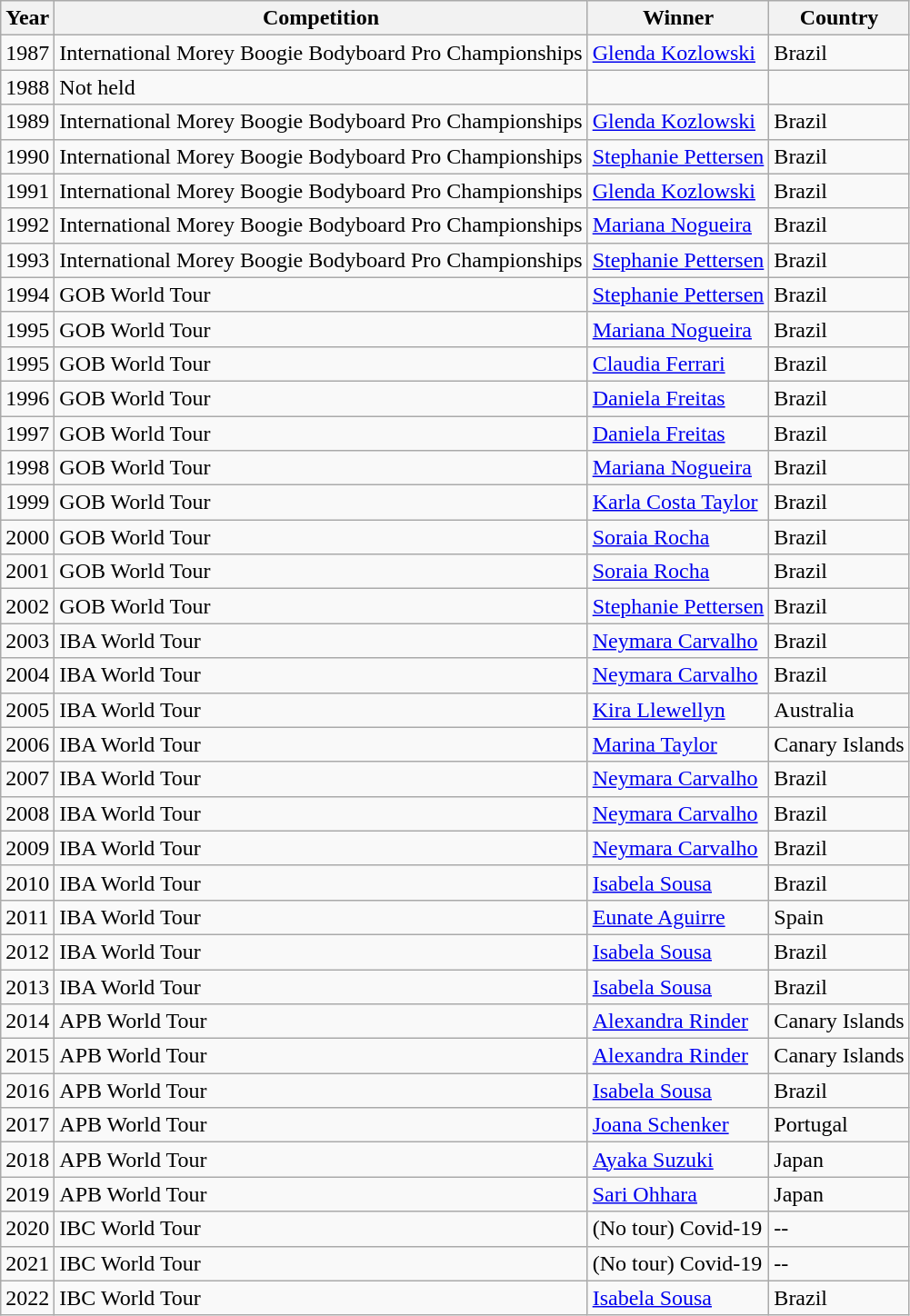<table class="wikitable sortable" border="1">
<tr>
<th>Year</th>
<th>Competition</th>
<th>Winner</th>
<th>Country</th>
</tr>
<tr>
<td>1987</td>
<td>International Morey Boogie Bodyboard Pro Championships</td>
<td><a href='#'>Glenda Kozlowski</a></td>
<td>Brazil</td>
</tr>
<tr>
<td>1988</td>
<td>Not held</td>
<td></td>
<td></td>
</tr>
<tr>
<td>1989</td>
<td>International Morey Boogie Bodyboard Pro Championships</td>
<td><a href='#'>Glenda Kozlowski</a></td>
<td>Brazil</td>
</tr>
<tr>
<td>1990</td>
<td>International Morey Boogie Bodyboard Pro Championships</td>
<td><a href='#'>Stephanie Pettersen</a></td>
<td>Brazil</td>
</tr>
<tr>
<td>1991</td>
<td>International Morey Boogie Bodyboard Pro Championships</td>
<td><a href='#'>Glenda Kozlowski</a></td>
<td>Brazil</td>
</tr>
<tr>
<td>1992</td>
<td>International Morey Boogie Bodyboard Pro Championships</td>
<td><a href='#'>Mariana Nogueira</a></td>
<td>Brazil</td>
</tr>
<tr>
<td>1993</td>
<td>International Morey Boogie Bodyboard Pro Championships</td>
<td><a href='#'>Stephanie Pettersen</a></td>
<td>Brazil</td>
</tr>
<tr>
<td>1994</td>
<td>GOB World Tour</td>
<td><a href='#'>Stephanie Pettersen</a></td>
<td>Brazil</td>
</tr>
<tr>
<td>1995</td>
<td>GOB World Tour</td>
<td><a href='#'>Mariana Nogueira</a></td>
<td>Brazil</td>
</tr>
<tr>
<td>1995</td>
<td>GOB World Tour</td>
<td><a href='#'>Claudia Ferrari</a></td>
<td>Brazil</td>
</tr>
<tr>
<td>1996</td>
<td>GOB World Tour</td>
<td><a href='#'>Daniela Freitas</a></td>
<td>Brazil</td>
</tr>
<tr>
<td>1997</td>
<td>GOB World Tour</td>
<td><a href='#'>Daniela Freitas</a></td>
<td>Brazil</td>
</tr>
<tr>
<td>1998</td>
<td>GOB World Tour</td>
<td><a href='#'>Mariana Nogueira</a></td>
<td>Brazil</td>
</tr>
<tr>
<td>1999</td>
<td>GOB World Tour</td>
<td><a href='#'>Karla Costa Taylor</a></td>
<td>Brazil</td>
</tr>
<tr>
<td>2000</td>
<td>GOB World Tour</td>
<td><a href='#'>Soraia Rocha</a></td>
<td>Brazil</td>
</tr>
<tr>
<td>2001</td>
<td>GOB World Tour</td>
<td><a href='#'>Soraia Rocha</a></td>
<td>Brazil</td>
</tr>
<tr>
<td>2002</td>
<td>GOB World Tour</td>
<td><a href='#'>Stephanie Pettersen</a></td>
<td>Brazil</td>
</tr>
<tr>
<td>2003</td>
<td>IBA World Tour</td>
<td><a href='#'>Neymara Carvalho</a></td>
<td>Brazil</td>
</tr>
<tr>
<td>2004</td>
<td>IBA World Tour</td>
<td><a href='#'>Neymara Carvalho</a></td>
<td>Brazil</td>
</tr>
<tr>
<td>2005</td>
<td>IBA World Tour</td>
<td><a href='#'>Kira Llewellyn</a></td>
<td>Australia</td>
</tr>
<tr>
<td>2006</td>
<td>IBA World Tour</td>
<td><a href='#'>Marina Taylor</a></td>
<td>Canary Islands</td>
</tr>
<tr>
<td>2007</td>
<td>IBA World Tour</td>
<td><a href='#'>Neymara Carvalho</a></td>
<td>Brazil</td>
</tr>
<tr>
<td>2008</td>
<td>IBA World Tour</td>
<td><a href='#'>Neymara Carvalho</a></td>
<td>Brazil</td>
</tr>
<tr>
<td>2009</td>
<td>IBA World Tour</td>
<td><a href='#'>Neymara Carvalho</a></td>
<td>Brazil</td>
</tr>
<tr>
<td>2010</td>
<td>IBA World Tour</td>
<td><a href='#'>Isabela Sousa</a></td>
<td>Brazil</td>
</tr>
<tr>
<td>2011</td>
<td>IBA World Tour</td>
<td><a href='#'>Eunate Aguirre</a></td>
<td>Spain</td>
</tr>
<tr>
<td>2012</td>
<td>IBA World Tour</td>
<td><a href='#'>Isabela Sousa</a></td>
<td>Brazil</td>
</tr>
<tr>
<td>2013</td>
<td>IBA World Tour</td>
<td><a href='#'>Isabela Sousa</a></td>
<td>Brazil</td>
</tr>
<tr>
<td>2014</td>
<td>APB World Tour</td>
<td><a href='#'>Alexandra Rinder</a></td>
<td>Canary Islands</td>
</tr>
<tr>
<td>2015</td>
<td>APB World Tour</td>
<td><a href='#'>Alexandra Rinder</a></td>
<td>Canary Islands</td>
</tr>
<tr>
<td>2016</td>
<td>APB World Tour</td>
<td><a href='#'>Isabela Sousa</a></td>
<td>Brazil</td>
</tr>
<tr>
<td>2017</td>
<td>APB World Tour</td>
<td><a href='#'>Joana Schenker</a></td>
<td>Portugal</td>
</tr>
<tr>
<td>2018</td>
<td>APB World Tour</td>
<td><a href='#'>Ayaka Suzuki</a></td>
<td>Japan</td>
</tr>
<tr>
<td>2019</td>
<td>APB World Tour</td>
<td><a href='#'>Sari Ohhara</a></td>
<td>Japan</td>
</tr>
<tr>
<td>2020</td>
<td>IBC World Tour</td>
<td>(No tour) Covid-19</td>
<td>--</td>
</tr>
<tr>
<td>2021</td>
<td>IBC World Tour</td>
<td>(No tour) Covid-19</td>
<td>--</td>
</tr>
<tr>
<td>2022</td>
<td>IBC World Tour</td>
<td><a href='#'>Isabela Sousa</a></td>
<td>Brazil</td>
</tr>
</table>
